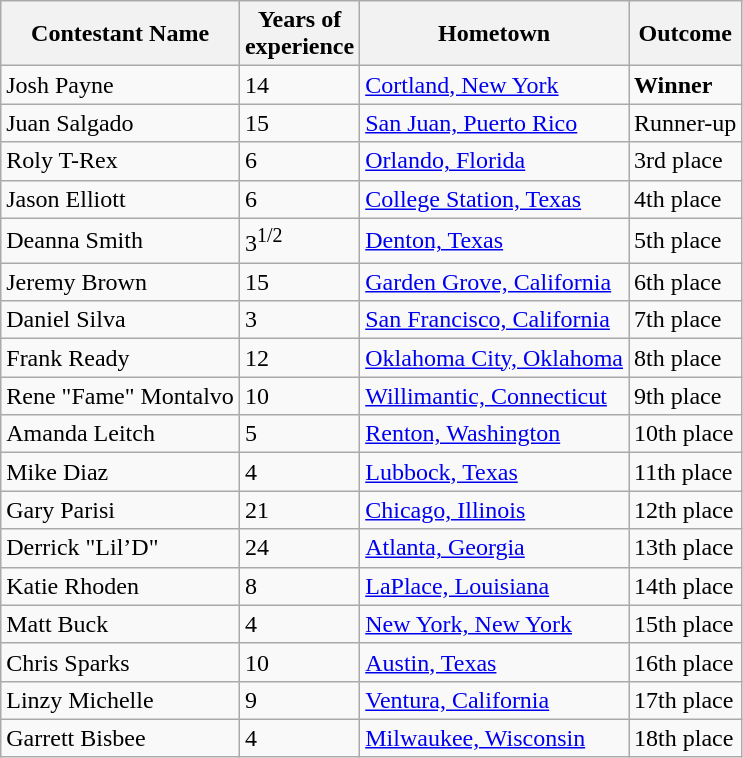<table class="wikitable sortable">
<tr>
<th>Contestant Name</th>
<th>Years of<br>experience</th>
<th>Hometown</th>
<th>Outcome</th>
</tr>
<tr>
<td>Josh Payne</td>
<td>14</td>
<td><a href='#'>Cortland, New York</a></td>
<td><strong>Winner</strong></td>
</tr>
<tr>
<td>Juan Salgado</td>
<td>15</td>
<td><a href='#'>San Juan, Puerto Rico</a></td>
<td>Runner-up</td>
</tr>
<tr>
<td>Roly T-Rex</td>
<td>6</td>
<td><a href='#'>Orlando, Florida</a></td>
<td>3rd place</td>
</tr>
<tr>
<td>Jason Elliott</td>
<td>6</td>
<td><a href='#'>College Station, Texas</a></td>
<td>4th place</td>
</tr>
<tr>
<td>Deanna Smith</td>
<td>3<sup>1/2</sup></td>
<td><a href='#'>Denton, Texas</a></td>
<td>5th place</td>
</tr>
<tr>
<td>Jeremy Brown</td>
<td>15</td>
<td><a href='#'>Garden Grove, California</a></td>
<td>6th place</td>
</tr>
<tr>
<td>Daniel Silva</td>
<td>3</td>
<td><a href='#'>San Francisco, California</a></td>
<td>7th place</td>
</tr>
<tr>
<td>Frank Ready</td>
<td>12</td>
<td><a href='#'>Oklahoma City, Oklahoma</a></td>
<td>8th place</td>
</tr>
<tr>
<td>Rene "Fame" Montalvo</td>
<td>10</td>
<td><a href='#'>Willimantic, Connecticut</a></td>
<td>9th place</td>
</tr>
<tr>
<td>Amanda Leitch</td>
<td>5</td>
<td><a href='#'>Renton, Washington</a></td>
<td>10th place</td>
</tr>
<tr>
<td>Mike Diaz</td>
<td>4</td>
<td><a href='#'>Lubbock, Texas</a></td>
<td>11th place</td>
</tr>
<tr>
<td>Gary Parisi</td>
<td>21</td>
<td><a href='#'>Chicago, Illinois</a></td>
<td>12th place</td>
</tr>
<tr>
<td>Derrick "Lil’D"</td>
<td>24</td>
<td><a href='#'>Atlanta, Georgia</a></td>
<td>13th place</td>
</tr>
<tr>
<td>Katie Rhoden</td>
<td>8</td>
<td><a href='#'>LaPlace, Louisiana</a></td>
<td>14th place</td>
</tr>
<tr>
<td>Matt Buck</td>
<td>4</td>
<td><a href='#'>New York, New York</a></td>
<td>15th place</td>
</tr>
<tr>
<td>Chris Sparks</td>
<td>10</td>
<td><a href='#'>Austin, Texas</a></td>
<td>16th place</td>
</tr>
<tr>
<td>Linzy Michelle</td>
<td>9</td>
<td><a href='#'>Ventura, California</a></td>
<td>17th place</td>
</tr>
<tr>
<td>Garrett Bisbee</td>
<td>4</td>
<td><a href='#'>Milwaukee, Wisconsin</a></td>
<td>18th place</td>
</tr>
</table>
